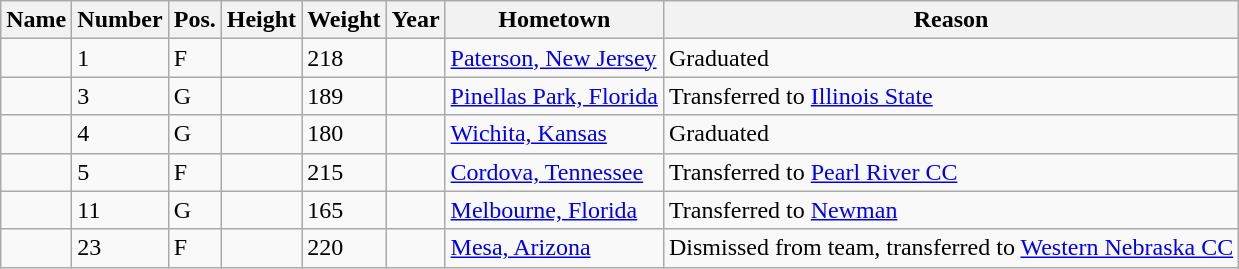<table class="wikitable sortable" border="1">
<tr>
<th>Name</th>
<th>Number</th>
<th>Pos.</th>
<th>Height</th>
<th>Weight</th>
<th>Year</th>
<th>Hometown</th>
<th>Reason</th>
</tr>
<tr>
<td></td>
<td>1</td>
<td>F</td>
<td></td>
<td>218</td>
<td></td>
<td><a href='#'>Paterson, New Jersey</a></td>
<td>Graduated</td>
</tr>
<tr>
<td></td>
<td>3</td>
<td>G</td>
<td></td>
<td>189</td>
<td></td>
<td><a href='#'>Pinellas Park, Florida</a></td>
<td>Transferred to <a href='#'>Illinois State</a></td>
</tr>
<tr>
<td></td>
<td>4</td>
<td>G</td>
<td></td>
<td>180</td>
<td></td>
<td><a href='#'>Wichita, Kansas</a></td>
<td>Graduated</td>
</tr>
<tr>
<td></td>
<td>5</td>
<td>F</td>
<td></td>
<td>215</td>
<td></td>
<td><a href='#'>Cordova, Tennessee</a></td>
<td>Transferred to <a href='#'>Pearl River CC</a></td>
</tr>
<tr>
<td></td>
<td>11</td>
<td>G</td>
<td></td>
<td>165</td>
<td></td>
<td><a href='#'>Melbourne, Florida</a></td>
<td>Transferred to <a href='#'>Newman</a></td>
</tr>
<tr>
<td></td>
<td>23</td>
<td>F</td>
<td></td>
<td>220</td>
<td></td>
<td><a href='#'>Mesa, Arizona</a></td>
<td>Dismissed from team, transferred to <a href='#'>Western Nebraska CC</a></td>
</tr>
</table>
